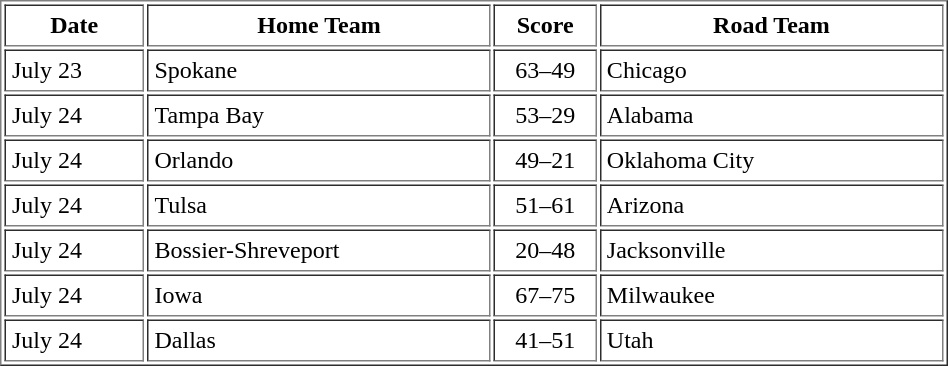<table border="1" cellpadding="4" cellspacing="2" width="50%">
<tr>
<th width="15%">Date</th>
<th width="37%">Home Team</th>
<th width="11%">Score</th>
<th width="37%">Road Team</th>
</tr>
<tr>
<td>July 23</td>
<td>Spokane</td>
<td align="center">63–49</td>
<td>Chicago</td>
</tr>
<tr>
<td>July 24</td>
<td>Tampa Bay</td>
<td align="center">53–29</td>
<td>Alabama</td>
</tr>
<tr>
<td>July 24</td>
<td>Orlando</td>
<td align="center">49–21</td>
<td>Oklahoma City</td>
</tr>
<tr>
<td>July 24</td>
<td>Tulsa</td>
<td align="center">51–61</td>
<td>Arizona</td>
</tr>
<tr>
<td>July 24</td>
<td>Bossier-Shreveport</td>
<td align="center">20–48</td>
<td>Jacksonville</td>
</tr>
<tr>
<td>July 24</td>
<td>Iowa</td>
<td align="center">67–75</td>
<td>Milwaukee</td>
</tr>
<tr>
<td>July 24</td>
<td>Dallas</td>
<td align="center">41–51</td>
<td>Utah</td>
</tr>
</table>
